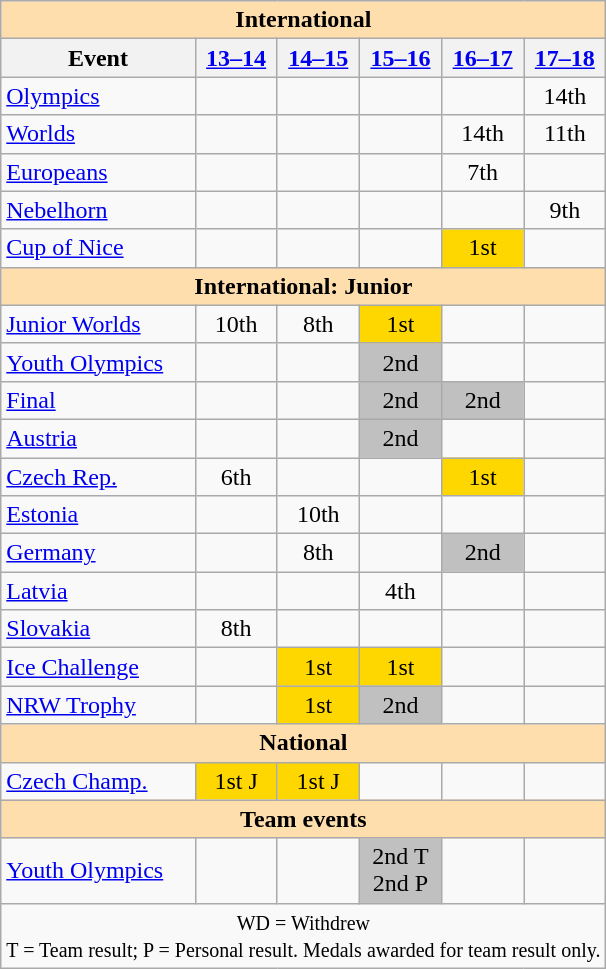<table class="wikitable" style="text-align:center">
<tr>
<th colspan="6" style="background-color: #ffdead; " align="center">International</th>
</tr>
<tr>
<th>Event</th>
<th><a href='#'>13–14</a></th>
<th><a href='#'>14–15</a></th>
<th><a href='#'>15–16</a></th>
<th><a href='#'>16–17</a></th>
<th><a href='#'>17–18</a></th>
</tr>
<tr>
<td align=left><a href='#'>Olympics</a></td>
<td></td>
<td></td>
<td></td>
<td></td>
<td>14th</td>
</tr>
<tr>
<td align=left><a href='#'>Worlds</a></td>
<td></td>
<td></td>
<td></td>
<td>14th</td>
<td>11th</td>
</tr>
<tr>
<td align=left><a href='#'>Europeans</a></td>
<td></td>
<td></td>
<td></td>
<td>7th</td>
<td></td>
</tr>
<tr>
<td align="left"> <a href='#'>Nebelhorn</a></td>
<td></td>
<td></td>
<td></td>
<td></td>
<td>9th</td>
</tr>
<tr>
<td align="left"><a href='#'>Cup of Nice</a></td>
<td></td>
<td></td>
<td></td>
<td bgcolor="gold">1st</td>
<td></td>
</tr>
<tr>
<th colspan="6" style="background-color: #ffdead; " align="center">International: Junior</th>
</tr>
<tr>
<td align="left"><a href='#'>Junior Worlds</a></td>
<td>10th</td>
<td>8th</td>
<td bgcolor="gold">1st</td>
<td></td>
<td></td>
</tr>
<tr>
<td align="left"><a href='#'>Youth Olympics</a></td>
<td></td>
<td></td>
<td bgcolor="silver">2nd</td>
<td></td>
<td></td>
</tr>
<tr>
<td align="left"> <a href='#'>Final</a></td>
<td></td>
<td></td>
<td bgcolor="silver">2nd</td>
<td bgcolor="silver">2nd</td>
<td></td>
</tr>
<tr>
<td align="left"> <a href='#'>Austria</a></td>
<td></td>
<td></td>
<td bgcolor="silver">2nd</td>
<td></td>
<td></td>
</tr>
<tr>
<td align="left"> <a href='#'>Czech Rep.</a></td>
<td>6th</td>
<td></td>
<td></td>
<td bgcolor="gold">1st</td>
<td></td>
</tr>
<tr>
<td align="left"> <a href='#'>Estonia</a></td>
<td></td>
<td>10th</td>
<td></td>
<td></td>
<td></td>
</tr>
<tr>
<td align="left"> <a href='#'>Germany</a></td>
<td></td>
<td>8th</td>
<td></td>
<td bgcolor="silver">2nd</td>
<td></td>
</tr>
<tr>
<td align="left"> <a href='#'>Latvia</a></td>
<td></td>
<td></td>
<td>4th</td>
<td></td>
<td></td>
</tr>
<tr>
<td align="left"> <a href='#'>Slovakia</a></td>
<td>8th</td>
<td></td>
<td></td>
<td></td>
<td></td>
</tr>
<tr>
<td align="left"><a href='#'>Ice Challenge</a></td>
<td></td>
<td bgcolor="gold">1st</td>
<td bgcolor="gold">1st</td>
<td></td>
<td></td>
</tr>
<tr>
<td align="left"><a href='#'>NRW Trophy</a></td>
<td></td>
<td bgcolor="gold">1st</td>
<td bgcolor="silver">2nd</td>
<td></td>
<td></td>
</tr>
<tr>
<th colspan="6" style="background-color: #ffdead; " align="center">National</th>
</tr>
<tr>
<td align="left"><a href='#'>Czech Champ.</a></td>
<td bgcolor="gold">1st J</td>
<td bgcolor="gold">1st J</td>
<td></td>
<td></td>
<td></td>
</tr>
<tr>
<th colspan="6" style="background-color: #ffdead; " align="center">Team events</th>
</tr>
<tr>
<td align="left"><a href='#'>Youth Olympics</a></td>
<td></td>
<td></td>
<td bgcolor="silver">2nd T <br>2nd P</td>
<td></td>
<td></td>
</tr>
<tr>
<td colspan="6" align="center"><small> WD = Withdrew<br> T = Team result; P = Personal result. Medals awarded for team result only. </small></td>
</tr>
</table>
